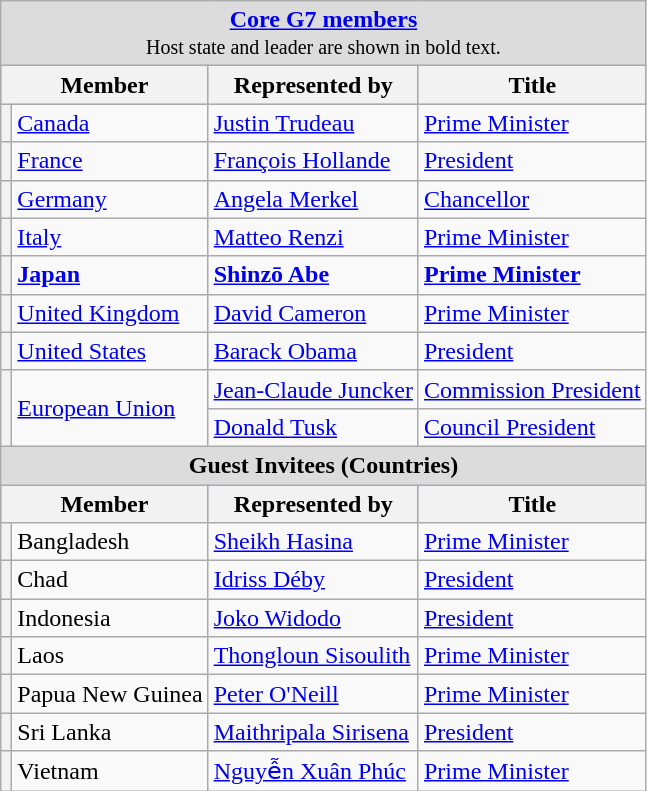<table class="wikitable">
<tr>
<td colspan="4" style="text-align: center; background:Gainsboro"><strong><a href='#'>Core G7 members</a></strong><br><small>Host state and leader are shown in bold text.</small></td>
</tr>
<tr style="background:LightSteelBlue; text-align:center;">
<th colspan=2>Member</th>
<th>Represented by</th>
<th>Title</th>
</tr>
<tr>
<th></th>
<td><a href='#'>Canada</a></td>
<td><a href='#'>Justin Trudeau</a></td>
<td><a href='#'>Prime Minister</a></td>
</tr>
<tr>
<th></th>
<td><a href='#'>France</a></td>
<td><a href='#'>François Hollande</a></td>
<td><a href='#'>President</a></td>
</tr>
<tr>
<th></th>
<td><a href='#'>Germany</a></td>
<td><a href='#'>Angela Merkel</a></td>
<td><a href='#'>Chancellor</a></td>
</tr>
<tr>
<th></th>
<td><a href='#'>Italy</a></td>
<td><a href='#'>Matteo Renzi</a></td>
<td><a href='#'>Prime Minister</a></td>
</tr>
<tr>
<th></th>
<td><strong><a href='#'>Japan</a></strong></td>
<td><strong><a href='#'>Shinzō Abe</a></strong></td>
<td><strong><a href='#'>Prime Minister</a></strong></td>
</tr>
<tr>
<th></th>
<td><a href='#'>United Kingdom</a></td>
<td><a href='#'>David Cameron</a></td>
<td><a href='#'>Prime Minister</a></td>
</tr>
<tr>
<th></th>
<td><a href='#'>United States</a></td>
<td><a href='#'>Barack Obama</a></td>
<td><a href='#'>President</a></td>
</tr>
<tr>
<th rowspan="2"></th>
<td rowspan="2"><a href='#'>European Union</a></td>
<td><a href='#'>Jean-Claude Juncker</a></td>
<td><a href='#'>Commission President</a></td>
</tr>
<tr>
<td><a href='#'>Donald Tusk</a></td>
<td><a href='#'>Council President</a></td>
</tr>
<tr>
<td colspan="4" style="text-align: center; background:Gainsboro"><strong>Guest Invitees (Countries)</strong><br></td>
</tr>
<tr style="background:LightSteelBlue; text-align:center;">
<th colspan=2>Member</th>
<th>Represented by</th>
<th>Title</th>
</tr>
<tr>
<th></th>
<td>Bangladesh</td>
<td><a href='#'>Sheikh Hasina</a></td>
<td><a href='#'>Prime Minister</a></td>
</tr>
<tr>
<th></th>
<td>Chad</td>
<td><a href='#'>Idriss Déby</a></td>
<td><a href='#'>President</a></td>
</tr>
<tr>
<th></th>
<td>Indonesia</td>
<td><a href='#'>Joko Widodo</a></td>
<td><a href='#'>President</a></td>
</tr>
<tr>
<th></th>
<td>Laos</td>
<td><a href='#'>Thongloun Sisoulith</a></td>
<td><a href='#'>Prime Minister</a></td>
</tr>
<tr>
<th></th>
<td>Papua New Guinea</td>
<td><a href='#'>Peter O'Neill</a></td>
<td><a href='#'>Prime Minister</a></td>
</tr>
<tr>
<th></th>
<td>Sri Lanka</td>
<td><a href='#'>Maithripala Sirisena</a></td>
<td><a href='#'>President</a></td>
</tr>
<tr>
<th></th>
<td>Vietnam</td>
<td><a href='#'>Nguyễn Xuân Phúc</a></td>
<td><a href='#'>Prime Minister</a></td>
</tr>
</table>
